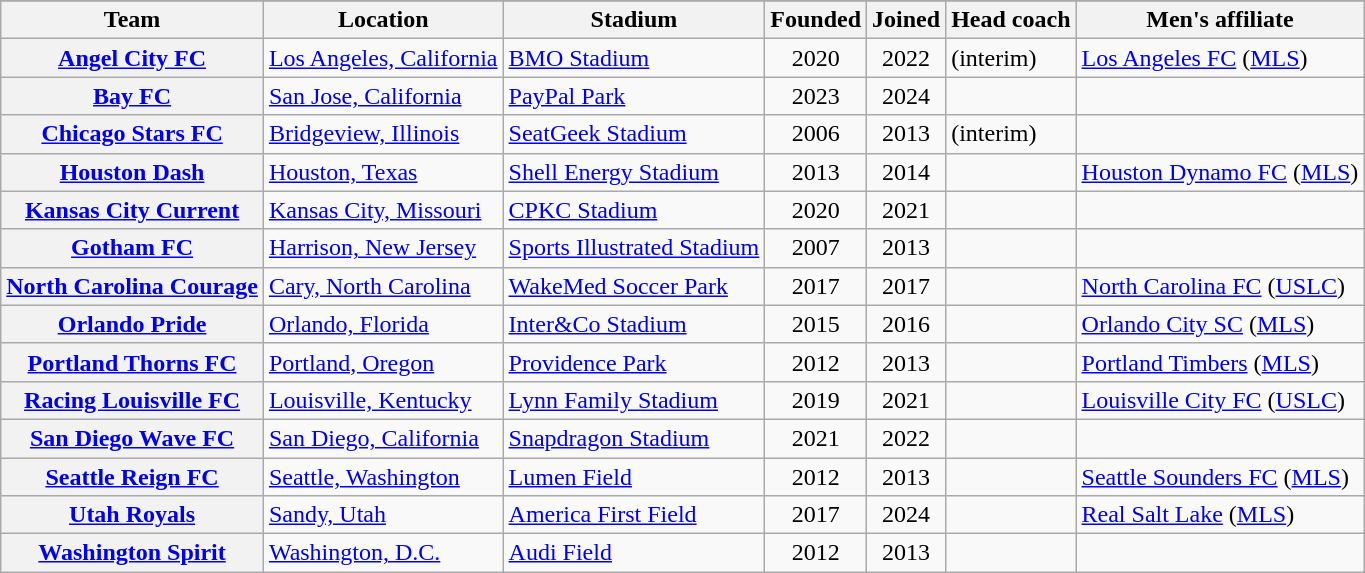<table class="wikitable sortable plainrowheaders">
<tr>
</tr>
<tr>
<th scope="col">Team</th>
<th scope="col">Location</th>
<th scope="col">Stadium</th>
<th scope="col">Founded</th>
<th scope="col">Joined</th>
<th scope="col">Head coach</th>
<th scope="col">Men's affiliate</th>
</tr>
<tr>
<th scope="row"><a href='#'>Angel City FC</a></th>
<td><a href='#'>Los Angeles, California</a></td>
<td><a href='#'>BMO Stadium</a></td>
<td align=center>2020</td>
<td align=center>2022</td>
<td> (interim)</td>
<td><a href='#'>Los Angeles FC</a> (<a href='#'>MLS</a>)</td>
</tr>
<tr>
<th scope="row"><a href='#'>Bay FC</a></th>
<td><a href='#'>San Jose, California</a></td>
<td><a href='#'>PayPal Park</a></td>
<td align=center>2023</td>
<td align=center>2024</td>
<td></td>
<td></td>
</tr>
<tr>
<th scope="row"><a href='#'>Chicago Stars FC</a></th>
<td><a href='#'>Bridgeview, Illinois</a></td>
<td><a href='#'>SeatGeek Stadium</a></td>
<td align=center>2006</td>
<td align=center>2013</td>
<td> (interim)</td>
<td></td>
</tr>
<tr>
<th scope="row"><a href='#'>Houston Dash</a></th>
<td><a href='#'>Houston, Texas</a></td>
<td><a href='#'>Shell Energy Stadium</a></td>
<td align=center>2013</td>
<td align=center>2014</td>
<td></td>
<td><a href='#'>Houston Dynamo FC</a> (<a href='#'>MLS</a>)</td>
</tr>
<tr>
<th scope="row"><a href='#'>Kansas City Current</a></th>
<td><a href='#'>Kansas City, Missouri</a></td>
<td><a href='#'>CPKC Stadium</a></td>
<td align=center>2020</td>
<td align=center>2021</td>
<td></td>
<td></td>
</tr>
<tr>
<th scope="row"><a href='#'>Gotham FC</a></th>
<td><a href='#'>Harrison, New Jersey</a></td>
<td><a href='#'>Sports Illustrated Stadium</a></td>
<td align=center>2007</td>
<td align=center>2013</td>
<td></td>
<td></td>
</tr>
<tr>
<th scope="row"><a href='#'>North Carolina Courage</a></th>
<td><a href='#'>Cary, North Carolina</a></td>
<td><a href='#'>WakeMed Soccer Park</a></td>
<td align=center>2017</td>
<td align=center>2017</td>
<td></td>
<td><a href='#'>North Carolina FC</a> (<a href='#'>USLC</a>)</td>
</tr>
<tr>
<th scope="row"><a href='#'>Orlando Pride</a></th>
<td><a href='#'>Orlando, Florida</a></td>
<td><a href='#'>Inter&Co Stadium</a></td>
<td align=center>2015</td>
<td align=center>2016</td>
<td></td>
<td><a href='#'>Orlando City SC</a> (<a href='#'>MLS</a>)</td>
</tr>
<tr>
<th scope="row"><a href='#'>Portland Thorns FC</a></th>
<td><a href='#'>Portland, Oregon</a></td>
<td><a href='#'>Providence Park</a></td>
<td align=center>2012</td>
<td align=center>2013</td>
<td></td>
<td><a href='#'>Portland Timbers</a> (<a href='#'>MLS</a>)</td>
</tr>
<tr>
<th scope="row"><a href='#'>Racing Louisville FC</a></th>
<td><a href='#'>Louisville, Kentucky</a></td>
<td><a href='#'>Lynn Family Stadium</a></td>
<td align=center>2019</td>
<td align=center>2021</td>
<td></td>
<td><a href='#'>Louisville City FC</a> (<a href='#'>USLC</a>)</td>
</tr>
<tr>
<th scope="row"><a href='#'>San Diego Wave FC</a></th>
<td><a href='#'>San Diego, California</a></td>
<td><a href='#'>Snapdragon Stadium</a></td>
<td align=center>2021</td>
<td align=center>2022</td>
<td></td>
<td></td>
</tr>
<tr>
<th scope="row"><a href='#'>Seattle Reign FC</a></th>
<td><a href='#'>Seattle, Washington</a></td>
<td><a href='#'>Lumen Field</a></td>
<td align=center>2012</td>
<td align=center>2013</td>
<td></td>
<td><a href='#'>Seattle Sounders FC</a> (<a href='#'>MLS</a>)</td>
</tr>
<tr>
<th scope="row"><a href='#'>Utah Royals</a></th>
<td><a href='#'>Sandy, Utah</a></td>
<td><a href='#'>America First Field</a></td>
<td align=center>2017</td>
<td align=center>2024</td>
<td></td>
<td><a href='#'>Real Salt Lake</a> (<a href='#'>MLS</a>)</td>
</tr>
<tr>
<th scope="row"><a href='#'>Washington Spirit</a></th>
<td><a href='#'>Washington, D.C.</a></td>
<td><a href='#'>Audi Field</a></td>
<td style="text-align: center;">2012</td>
<td style="text-align: center;">2013</td>
<td></td>
<td></td>
</tr>
</table>
